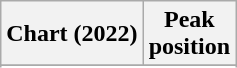<table class="wikitable sortable plainrowheaders" style="text-align:center">
<tr>
<th scope="col">Chart (2022)</th>
<th scope="col">Peak<br> position</th>
</tr>
<tr>
</tr>
<tr>
</tr>
</table>
